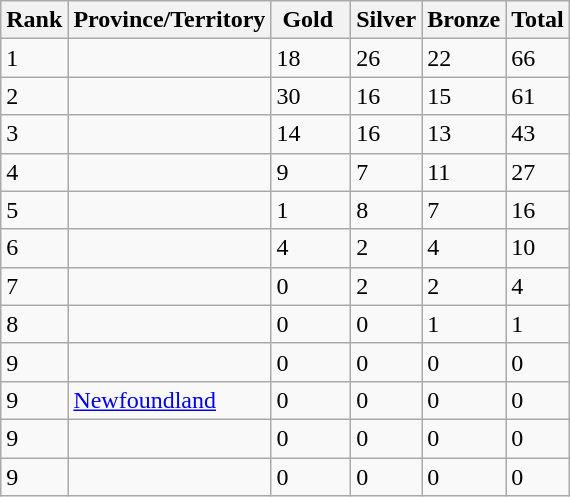<table class="wikitable">
<tr>
<th><strong>Rank</strong></th>
<th><strong>Province/Territory</strong></th>
<th bgcolor="gold"><strong> Gold  </strong></th>
<th bgcolor="silver"><strong>Silver</strong></th>
<th bgcolor="CC9966"><strong>Bronze</strong></th>
<th><strong>Total</strong></th>
</tr>
<tr>
<td>1</td>
<td></td>
<td>18</td>
<td>26</td>
<td>22</td>
<td>66</td>
</tr>
<tr>
<td>2</td>
<td><strong></strong></td>
<td>30</td>
<td>16</td>
<td>15</td>
<td>61</td>
</tr>
<tr>
<td>3</td>
<td></td>
<td>14</td>
<td>16</td>
<td>13</td>
<td>43</td>
</tr>
<tr>
<td>4</td>
<td></td>
<td>9</td>
<td>7</td>
<td>11</td>
<td>27</td>
</tr>
<tr>
<td>5</td>
<td></td>
<td>1</td>
<td>8</td>
<td>7</td>
<td>16</td>
</tr>
<tr>
<td>6</td>
<td></td>
<td>4</td>
<td>2</td>
<td>4</td>
<td>10</td>
</tr>
<tr>
<td>7</td>
<td></td>
<td>0</td>
<td>2</td>
<td>2</td>
<td>4</td>
</tr>
<tr>
<td>8</td>
<td></td>
<td>0</td>
<td>0</td>
<td>1</td>
<td>1</td>
</tr>
<tr>
<td>9</td>
<td></td>
<td>0</td>
<td>0</td>
<td>0</td>
<td>0</td>
</tr>
<tr>
<td>9</td>
<td> <a href='#'>Newfoundland</a></td>
<td>0</td>
<td>0</td>
<td>0</td>
<td>0</td>
</tr>
<tr>
<td>9</td>
<td></td>
<td>0</td>
<td>0</td>
<td>0</td>
<td>0</td>
</tr>
<tr>
<td>9</td>
<td></td>
<td>0</td>
<td>0</td>
<td>0</td>
<td>0</td>
</tr>
</table>
